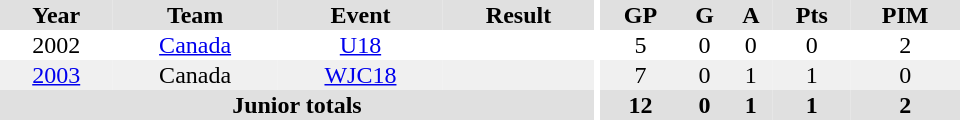<table border="0" cellpadding="1" cellspacing="0" ID="Table3" style="text-align:center; width:40em">
<tr ALIGN="centre" bgcolor="#e0e0e0">
<th>Year</th>
<th>Team</th>
<th>Event</th>
<th>Result</th>
<th rowspan="99" bgcolor="#ffffff"></th>
<th>GP</th>
<th>G</th>
<th>A</th>
<th>Pts</th>
<th>PIM</th>
</tr>
<tr>
<td>2002</td>
<td><a href='#'>Canada</a></td>
<td><a href='#'>U18</a></td>
<td></td>
<td>5</td>
<td>0</td>
<td>0</td>
<td>0</td>
<td>2</td>
</tr>
<tr bgcolor="#f0f0f0">
<td><a href='#'>2003</a></td>
<td>Canada</td>
<td><a href='#'>WJC18</a></td>
<td></td>
<td>7</td>
<td>0</td>
<td>1</td>
<td>1</td>
<td>0</td>
</tr>
<tr bgcolor="#e0e0e0">
<th colspan="4">Junior totals</th>
<th>12</th>
<th>0</th>
<th>1</th>
<th>1</th>
<th>2</th>
</tr>
</table>
